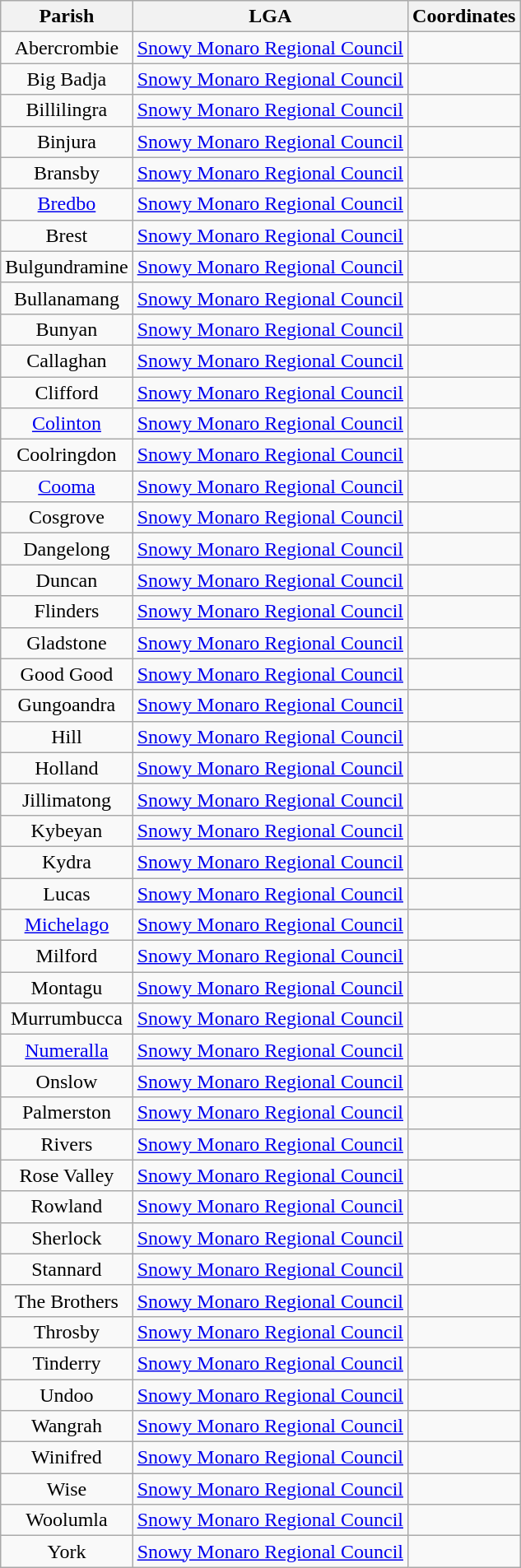<table class="wikitable" style="text-align:center">
<tr>
<th>Parish</th>
<th>LGA</th>
<th>Coordinates</th>
</tr>
<tr>
<td>Abercrombie</td>
<td><a href='#'>Snowy Monaro Regional Council</a></td>
<td></td>
</tr>
<tr>
<td>Big Badja</td>
<td><a href='#'>Snowy Monaro Regional Council</a></td>
<td></td>
</tr>
<tr>
<td>Billilingra</td>
<td><a href='#'>Snowy Monaro Regional Council</a></td>
<td></td>
</tr>
<tr>
<td>Binjura</td>
<td><a href='#'>Snowy Monaro Regional Council</a></td>
<td></td>
</tr>
<tr>
<td>Bransby</td>
<td><a href='#'>Snowy Monaro Regional Council</a></td>
<td></td>
</tr>
<tr>
<td><a href='#'>Bredbo</a></td>
<td><a href='#'>Snowy Monaro Regional Council</a></td>
<td></td>
</tr>
<tr>
<td>Brest</td>
<td><a href='#'>Snowy Monaro Regional Council</a></td>
<td></td>
</tr>
<tr>
<td>Bulgundramine</td>
<td><a href='#'>Snowy Monaro Regional Council</a></td>
<td></td>
</tr>
<tr>
<td>Bullanamang</td>
<td><a href='#'>Snowy Monaro Regional Council</a></td>
<td></td>
</tr>
<tr>
<td>Bunyan</td>
<td><a href='#'>Snowy Monaro Regional Council</a></td>
<td></td>
</tr>
<tr>
<td>Callaghan</td>
<td><a href='#'>Snowy Monaro Regional Council</a></td>
<td></td>
</tr>
<tr>
<td>Clifford</td>
<td><a href='#'>Snowy Monaro Regional Council</a></td>
<td></td>
</tr>
<tr>
<td><a href='#'>Colinton</a></td>
<td><a href='#'>Snowy Monaro Regional Council</a></td>
<td></td>
</tr>
<tr>
<td>Coolringdon</td>
<td><a href='#'>Snowy Monaro Regional Council</a></td>
<td></td>
</tr>
<tr>
<td><a href='#'>Cooma</a></td>
<td><a href='#'>Snowy Monaro Regional Council</a></td>
<td></td>
</tr>
<tr>
<td>Cosgrove</td>
<td><a href='#'>Snowy Monaro Regional Council</a></td>
<td></td>
</tr>
<tr>
<td>Dangelong</td>
<td><a href='#'>Snowy Monaro Regional Council</a></td>
<td></td>
</tr>
<tr>
<td>Duncan</td>
<td><a href='#'>Snowy Monaro Regional Council</a></td>
<td></td>
</tr>
<tr>
<td>Flinders</td>
<td><a href='#'>Snowy Monaro Regional Council</a></td>
<td></td>
</tr>
<tr>
<td>Gladstone</td>
<td><a href='#'>Snowy Monaro Regional Council</a></td>
<td></td>
</tr>
<tr>
<td>Good Good</td>
<td><a href='#'>Snowy Monaro Regional Council</a></td>
<td></td>
</tr>
<tr>
<td>Gungoandra</td>
<td><a href='#'>Snowy Monaro Regional Council</a></td>
<td></td>
</tr>
<tr>
<td>Hill</td>
<td><a href='#'>Snowy Monaro Regional Council</a></td>
<td></td>
</tr>
<tr>
<td>Holland</td>
<td><a href='#'>Snowy Monaro Regional Council</a></td>
<td></td>
</tr>
<tr>
<td>Jillimatong</td>
<td><a href='#'>Snowy Monaro Regional Council</a></td>
<td></td>
</tr>
<tr>
<td>Kybeyan</td>
<td><a href='#'>Snowy Monaro Regional Council</a></td>
<td></td>
</tr>
<tr>
<td>Kydra</td>
<td><a href='#'>Snowy Monaro Regional Council</a></td>
<td></td>
</tr>
<tr>
<td>Lucas</td>
<td><a href='#'>Snowy Monaro Regional Council</a></td>
<td></td>
</tr>
<tr>
<td><a href='#'>Michelago</a></td>
<td><a href='#'>Snowy Monaro Regional Council</a></td>
<td></td>
</tr>
<tr>
<td>Milford</td>
<td><a href='#'>Snowy Monaro Regional Council</a></td>
<td></td>
</tr>
<tr>
<td>Montagu</td>
<td><a href='#'>Snowy Monaro Regional Council</a></td>
<td></td>
</tr>
<tr>
<td>Murrumbucca</td>
<td><a href='#'>Snowy Monaro Regional Council</a></td>
<td></td>
</tr>
<tr>
<td><a href='#'>Numeralla</a></td>
<td><a href='#'>Snowy Monaro Regional Council</a></td>
<td></td>
</tr>
<tr>
<td>Onslow</td>
<td><a href='#'>Snowy Monaro Regional Council</a></td>
<td></td>
</tr>
<tr>
<td>Palmerston</td>
<td><a href='#'>Snowy Monaro Regional Council</a></td>
<td></td>
</tr>
<tr>
<td>Rivers</td>
<td><a href='#'>Snowy Monaro Regional Council</a></td>
<td></td>
</tr>
<tr>
<td>Rose Valley</td>
<td><a href='#'>Snowy Monaro Regional Council</a></td>
<td></td>
</tr>
<tr>
<td>Rowland</td>
<td><a href='#'>Snowy Monaro Regional Council</a></td>
<td></td>
</tr>
<tr>
<td>Sherlock</td>
<td><a href='#'>Snowy Monaro Regional Council</a></td>
<td></td>
</tr>
<tr>
<td>Stannard</td>
<td><a href='#'>Snowy Monaro Regional Council</a></td>
<td></td>
</tr>
<tr>
<td>The Brothers</td>
<td><a href='#'>Snowy Monaro Regional Council</a></td>
<td></td>
</tr>
<tr>
<td>Throsby</td>
<td><a href='#'>Snowy Monaro Regional Council</a></td>
<td></td>
</tr>
<tr>
<td>Tinderry</td>
<td><a href='#'>Snowy Monaro Regional Council</a></td>
<td></td>
</tr>
<tr>
<td>Undoo</td>
<td><a href='#'>Snowy Monaro Regional Council</a></td>
<td></td>
</tr>
<tr>
<td>Wangrah</td>
<td><a href='#'>Snowy Monaro Regional Council</a></td>
<td></td>
</tr>
<tr>
<td>Winifred</td>
<td><a href='#'>Snowy Monaro Regional Council</a></td>
<td></td>
</tr>
<tr>
<td>Wise</td>
<td><a href='#'>Snowy Monaro Regional Council</a></td>
<td></td>
</tr>
<tr>
<td>Woolumla</td>
<td><a href='#'>Snowy Monaro Regional Council</a></td>
<td></td>
</tr>
<tr>
<td>York</td>
<td><a href='#'>Snowy Monaro Regional Council</a></td>
<td></td>
</tr>
</table>
